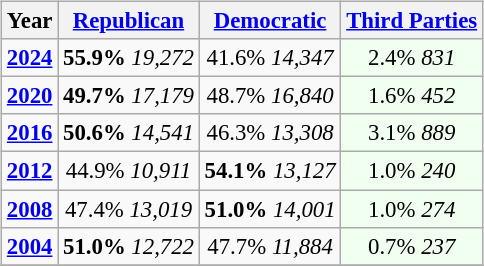<table class="wikitable" style="float:right; font-size:95%;">
<tr>
<th>Year</th>
<th><a href='#'>Republican</a></th>
<th><a href='#'>Democratic</a></th>
<th><a href='#'>Third Parties</a></th>
</tr>
<tr>
<td style="text-align:center;" ><strong><a href='#'>2024</a></strong></td>
<td style="text-align:center;" ><strong>55.9%</strong> <em>19,272</em></td>
<td style="text-align:center;" >41.6%   <em>14,347</em></td>
<td style="text-align:center; background:honeyDew;">2.4% <em>831</em></td>
</tr>
<tr>
<td style="text-align:center;" ><strong><a href='#'>2020</a></strong></td>
<td style="text-align:center;" ><strong>49.7%</strong> <em>17,179</em></td>
<td style="text-align:center;" >48.7%   <em>16,840</em></td>
<td style="text-align:center; background:honeyDew;">1.6% <em>452</em></td>
</tr>
<tr>
<td style="text-align:center;" ><strong><a href='#'>2016</a></strong></td>
<td style="text-align:center;" ><strong>50.6%</strong> <em>14,541</em></td>
<td style="text-align:center;" >46.3% <em>13,308</em></td>
<td style="text-align:center; background:honeyDew;">3.1% <em>889</em></td>
</tr>
<tr>
<td style="text-align:center;" ><strong><a href='#'>2012</a></strong></td>
<td style="text-align:center;" >44.9% <em>10,911</em></td>
<td style="text-align:center;" ><strong>54.1%</strong>  <em>13,127</em></td>
<td style="text-align:center; background:honeyDew;">1.0% <em>240</em></td>
</tr>
<tr>
<td style="text-align:center;" ><strong><a href='#'>2008</a></strong></td>
<td style="text-align:center;" >47.4% <em>13,019</em></td>
<td style="text-align:center;" ><strong>51.0%</strong>  <em>14,001</em></td>
<td style="text-align:center; background:honeyDew;">1.0% <em>274</em></td>
</tr>
<tr>
<td style="text-align:center;" ><strong><a href='#'>2004</a></strong></td>
<td style="text-align:center;" ><strong>51.0%</strong> <em>12,722</em></td>
<td style="text-align:center;" >47.7%   <em>11,884</em></td>
<td style="text-align:center; background:honeyDew;">0.7% <em>237</em></td>
</tr>
<tr>
</tr>
</table>
